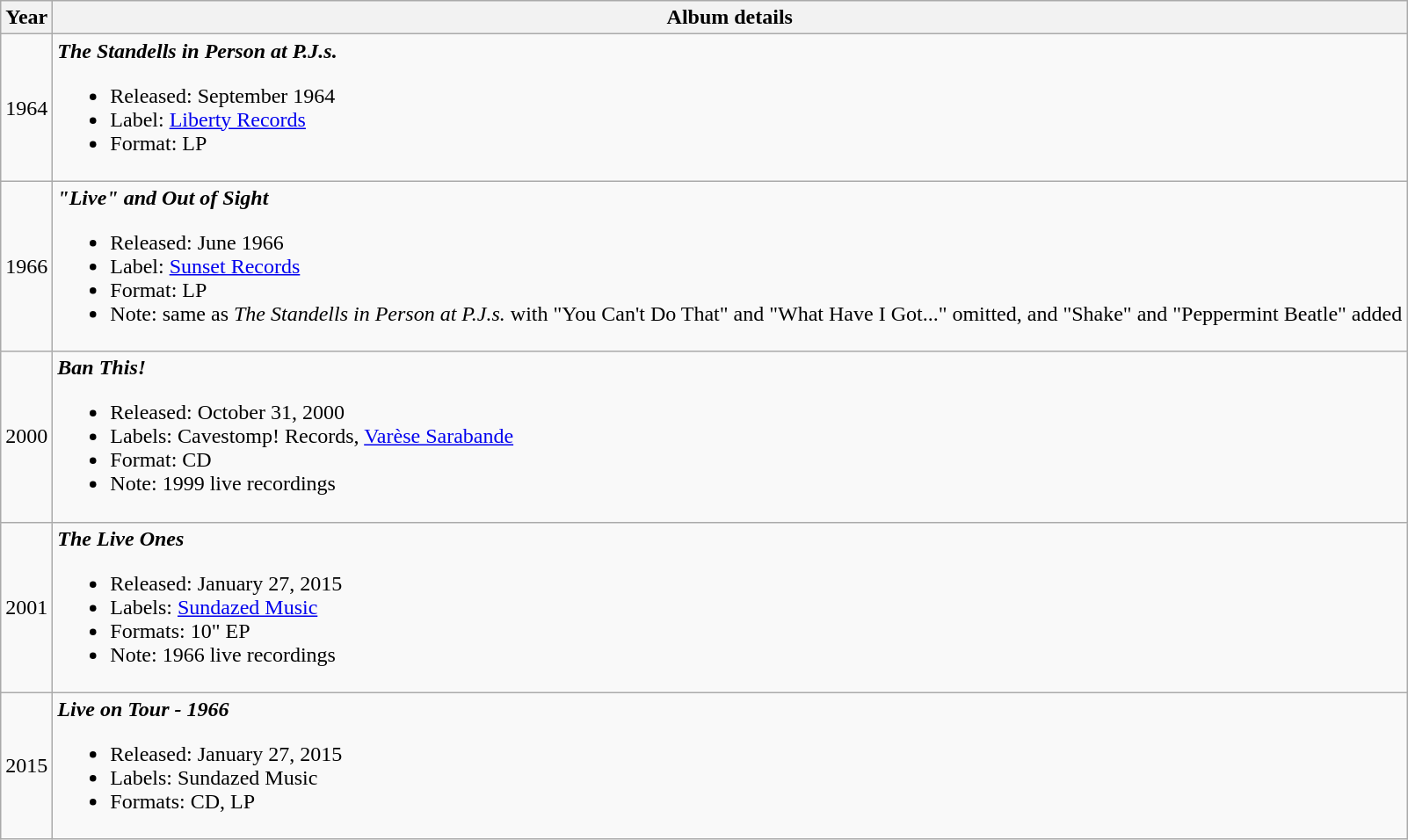<table class="wikitable">
<tr>
<th>Year</th>
<th>Album details</th>
</tr>
<tr>
<td>1964</td>
<td><strong><em>The Standells in Person at P.J.s.</em></strong><br><ul><li>Released: September 1964</li><li>Label: <a href='#'>Liberty Records</a> </li><li>Format: LP</li></ul></td>
</tr>
<tr>
<td>1966</td>
<td><strong><em>"Live" and Out of Sight</em></strong><br><ul><li>Released: June 1966</li><li>Label: <a href='#'>Sunset Records</a> </li><li>Format: LP</li><li>Note: same as <em>The Standells in Person at P.J.s.</em> with "You Can't Do That" and "What Have I Got..." omitted, and "Shake" and "Peppermint Beatle" added</li></ul></td>
</tr>
<tr>
<td>2000</td>
<td><strong><em>Ban This!</em></strong><br><ul><li>Released: October 31, 2000</li><li>Labels: Cavestomp! Records, <a href='#'>Varèse Sarabande</a> </li><li>Format: CD</li><li>Note: 1999 live recordings</li></ul></td>
</tr>
<tr>
<td>2001</td>
<td><strong><em>The Live Ones</em></strong><br><ul><li>Released: January 27, 2015</li><li>Labels: <a href='#'>Sundazed Music</a> </li><li>Formats: 10" EP</li><li>Note: 1966 live recordings</li></ul></td>
</tr>
<tr>
<td>2015</td>
<td><strong><em>Live on Tour - 1966</em></strong><br><ul><li>Released: January 27, 2015</li><li>Labels: Sundazed Music </li><li>Formats: CD, LP</li></ul></td>
</tr>
</table>
